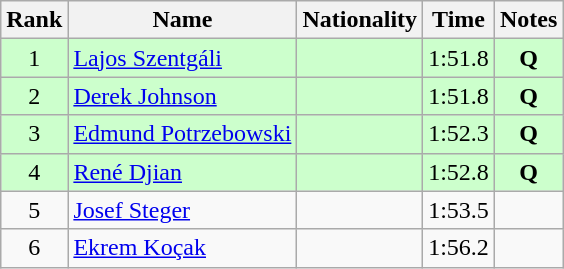<table class="wikitable sortable" style="text-align:center">
<tr>
<th>Rank</th>
<th>Name</th>
<th>Nationality</th>
<th>Time</th>
<th>Notes</th>
</tr>
<tr bgcolor=ccffcc>
<td>1</td>
<td align=left><a href='#'>Lajos Szentgáli</a></td>
<td align=left></td>
<td>1:51.8</td>
<td><strong>Q</strong></td>
</tr>
<tr bgcolor=ccffcc>
<td>2</td>
<td align=left><a href='#'>Derek Johnson</a></td>
<td align=left></td>
<td>1:51.8</td>
<td><strong>Q</strong></td>
</tr>
<tr bgcolor=ccffcc>
<td>3</td>
<td align=left><a href='#'>Edmund Potrzebowski</a></td>
<td align=left></td>
<td>1:52.3</td>
<td><strong>Q</strong></td>
</tr>
<tr bgcolor=ccffcc>
<td>4</td>
<td align=left><a href='#'>René Djian</a></td>
<td align=left></td>
<td>1:52.8</td>
<td><strong>Q</strong></td>
</tr>
<tr>
<td>5</td>
<td align=left><a href='#'>Josef Steger</a></td>
<td align=left></td>
<td>1:53.5</td>
<td></td>
</tr>
<tr>
<td>6</td>
<td align=left><a href='#'>Ekrem Koçak</a></td>
<td align=left></td>
<td>1:56.2</td>
<td></td>
</tr>
</table>
